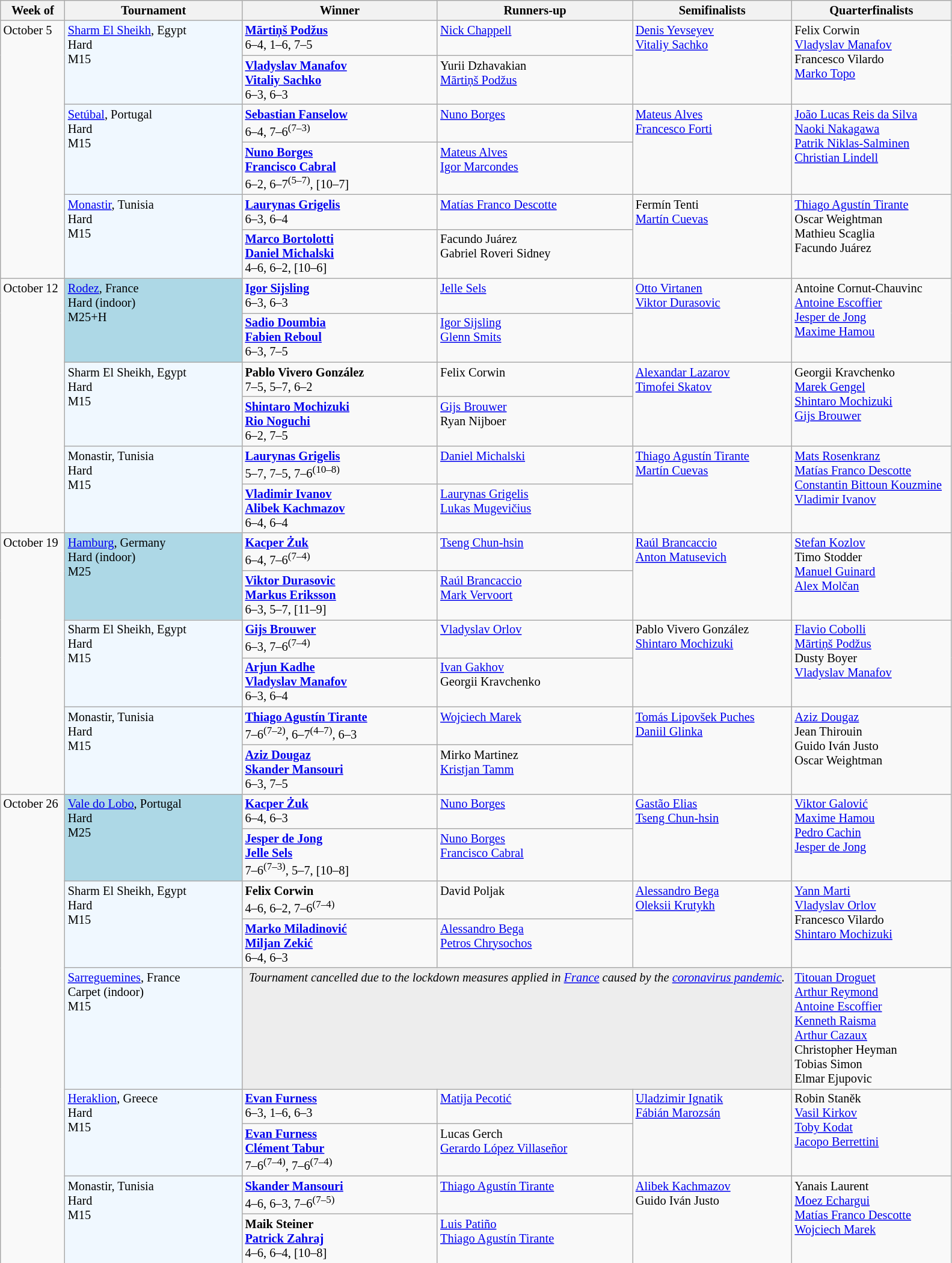<table class="wikitable" style="font-size:85%;">
<tr>
<th width="65">Week of</th>
<th style="width:190px;">Tournament</th>
<th style="width:210px;">Winner</th>
<th style="width:210px;">Runners-up</th>
<th style="width:170px;">Semifinalists</th>
<th style="width:170px;">Quarterfinalists</th>
</tr>
<tr valign=top>
<td rowspan=6>October 5</td>
<td rowspan="2" style="background:#f0f8ff;"><a href='#'>Sharm El Sheikh</a>, Egypt <br> Hard <br> M15 <br> </td>
<td><strong> <a href='#'>Mārtiņš Podžus</a></strong> <br> 6–4, 1–6, 7–5</td>
<td> <a href='#'>Nick Chappell</a></td>
<td rowspan=2> <a href='#'>Denis Yevseyev</a> <br>  <a href='#'>Vitaliy Sachko</a></td>
<td rowspan=2> Felix Corwin <br>  <a href='#'>Vladyslav Manafov</a> <br>  Francesco Vilardo <br>  <a href='#'>Marko Topo</a></td>
</tr>
<tr valign=top>
<td><strong> <a href='#'>Vladyslav Manafov</a> <br>  <a href='#'>Vitaliy Sachko</a></strong> <br> 6–3, 6–3</td>
<td> Yurii Dzhavakian <br>  <a href='#'>Mārtiņš Podžus</a></td>
</tr>
<tr valign=top>
<td rowspan="2" style="background:#f0f8ff;"><a href='#'>Setúbal</a>, Portugal <br> Hard <br> M15 <br> </td>
<td><strong> <a href='#'>Sebastian Fanselow</a></strong> <br> 6–4, 7–6<sup>(7–3)</sup></td>
<td> <a href='#'>Nuno Borges</a></td>
<td rowspan=2> <a href='#'>Mateus Alves</a> <br>  <a href='#'>Francesco Forti</a></td>
<td rowspan=2> <a href='#'>João Lucas Reis da Silva</a> <br>  <a href='#'>Naoki Nakagawa</a> <br>  <a href='#'>Patrik Niklas-Salminen</a> <br>  <a href='#'>Christian Lindell</a></td>
</tr>
<tr valign=top>
<td><strong> <a href='#'>Nuno Borges</a> <br>  <a href='#'>Francisco Cabral</a></strong> <br> 6–2, 6–7<sup>(5–7)</sup>, [10–7]</td>
<td> <a href='#'>Mateus Alves</a> <br>  <a href='#'>Igor Marcondes</a></td>
</tr>
<tr valign=top>
<td rowspan="2" style="background:#f0f8ff;"><a href='#'>Monastir</a>, Tunisia <br> Hard <br> M15 <br> </td>
<td><strong> <a href='#'>Laurynas Grigelis</a></strong> <br> 6–3, 6–4</td>
<td> <a href='#'>Matías Franco Descotte</a></td>
<td rowspan=2> Fermín Tenti <br>  <a href='#'>Martín Cuevas</a></td>
<td rowspan=2> <a href='#'>Thiago Agustín Tirante</a> <br>  Oscar Weightman <br>  Mathieu Scaglia <br>  Facundo Juárez</td>
</tr>
<tr valign=top>
<td><strong> <a href='#'>Marco Bortolotti</a> <br>  <a href='#'>Daniel Michalski</a></strong> <br> 4–6, 6–2, [10–6]</td>
<td> Facundo Juárez <br>  Gabriel Roveri Sidney</td>
</tr>
<tr valign=top>
<td rowspan=6>October 12</td>
<td rowspan="2" style="background:lightblue;"><a href='#'>Rodez</a>, France <br> Hard (indoor) <br> M25+H <br> </td>
<td><strong> <a href='#'>Igor Sijsling</a></strong> <br> 6–3, 6–3</td>
<td> <a href='#'>Jelle Sels</a></td>
<td rowspan=2> <a href='#'>Otto Virtanen</a> <br>  <a href='#'>Viktor Durasovic</a></td>
<td rowspan=2> Antoine Cornut-Chauvinc <br>  <a href='#'>Antoine Escoffier</a> <br>  <a href='#'>Jesper de Jong</a> <br>  <a href='#'>Maxime Hamou</a></td>
</tr>
<tr valign=top>
<td><strong> <a href='#'>Sadio Doumbia</a> <br>  <a href='#'>Fabien Reboul</a></strong> <br> 6–3, 7–5</td>
<td> <a href='#'>Igor Sijsling</a> <br>  <a href='#'>Glenn Smits</a></td>
</tr>
<tr valign=top>
<td rowspan="2" style="background:#f0f8ff;">Sharm El Sheikh, Egypt <br> Hard <br> M15 <br> </td>
<td><strong> Pablo Vivero González</strong> <br> 7–5, 5–7, 6–2</td>
<td> Felix Corwin</td>
<td rowspan=2> <a href='#'>Alexandar Lazarov</a> <br>  <a href='#'>Timofei Skatov</a></td>
<td rowspan=2> Georgii Kravchenko <br>  <a href='#'>Marek Gengel</a> <br>  <a href='#'>Shintaro Mochizuki</a> <br>  <a href='#'>Gijs Brouwer</a></td>
</tr>
<tr valign=top>
<td><strong> <a href='#'>Shintaro Mochizuki</a> <br>  <a href='#'>Rio Noguchi</a></strong> <br> 6–2, 7–5</td>
<td> <a href='#'>Gijs Brouwer</a> <br>  Ryan Nijboer</td>
</tr>
<tr valign=top>
<td rowspan="2" style="background:#f0f8ff;">Monastir, Tunisia <br> Hard <br> M15 <br> </td>
<td><strong> <a href='#'>Laurynas Grigelis</a></strong> <br> 5–7, 7–5, 7–6<sup>(10–8)</sup></td>
<td> <a href='#'>Daniel Michalski</a></td>
<td rowspan=2> <a href='#'>Thiago Agustín Tirante</a> <br>  <a href='#'>Martín Cuevas</a></td>
<td rowspan=2> <a href='#'>Mats Rosenkranz</a> <br>  <a href='#'>Matías Franco Descotte</a> <br>  <a href='#'>Constantin Bittoun Kouzmine</a> <br>  <a href='#'>Vladimir Ivanov</a></td>
</tr>
<tr valign=top>
<td><strong> <a href='#'>Vladimir Ivanov</a> <br>  <a href='#'>Alibek Kachmazov</a></strong> <br> 6–4, 6–4</td>
<td> <a href='#'>Laurynas Grigelis</a> <br>  <a href='#'>Lukas Mugevičius</a></td>
</tr>
<tr valign=top>
<td rowspan=6>October 19</td>
<td rowspan="2" style="background:lightblue;"><a href='#'>Hamburg</a>, Germany <br> Hard (indoor) <br> M25 <br> </td>
<td><strong> <a href='#'>Kacper Żuk</a></strong> <br> 6–4, 7–6<sup>(7–4)</sup></td>
<td> <a href='#'>Tseng Chun-hsin</a></td>
<td rowspan=2> <a href='#'>Raúl Brancaccio</a> <br>  <a href='#'>Anton Matusevich</a></td>
<td rowspan=2> <a href='#'>Stefan Kozlov</a> <br>  Timo Stodder <br>  <a href='#'>Manuel Guinard</a> <br>  <a href='#'>Alex Molčan</a></td>
</tr>
<tr valign=top>
<td><strong> <a href='#'>Viktor Durasovic</a> <br>  <a href='#'>Markus Eriksson</a></strong> <br> 6–3, 5–7, [11–9]</td>
<td> <a href='#'>Raúl Brancaccio</a> <br>  <a href='#'>Mark Vervoort</a></td>
</tr>
<tr valign=top>
<td rowspan="2" style="background:#f0f8ff;">Sharm El Sheikh, Egypt <br> Hard <br> M15 <br> </td>
<td><strong> <a href='#'>Gijs Brouwer</a></strong> <br> 6–3, 7–6<sup>(7–4)</sup></td>
<td> <a href='#'>Vladyslav Orlov</a></td>
<td rowspan=2> Pablo Vivero González <br>  <a href='#'>Shintaro Mochizuki</a></td>
<td rowspan=2> <a href='#'>Flavio Cobolli</a> <br>  <a href='#'>Mārtiņš Podžus</a> <br>  Dusty Boyer <br>  <a href='#'>Vladyslav Manafov</a></td>
</tr>
<tr valign=top>
<td><strong> <a href='#'>Arjun Kadhe</a> <br>  <a href='#'>Vladyslav Manafov</a></strong> <br> 6–3, 6–4</td>
<td> <a href='#'>Ivan Gakhov</a> <br>  Georgii Kravchenko</td>
</tr>
<tr valign=top>
<td rowspan="2" style="background:#f0f8ff;">Monastir, Tunisia <br> Hard <br> M15 <br> </td>
<td><strong> <a href='#'>Thiago Agustín Tirante</a></strong> <br> 7–6<sup>(7–2)</sup>, 6–7<sup>(4–7)</sup>, 6–3</td>
<td> <a href='#'>Wojciech Marek</a></td>
<td rowspan=2> <a href='#'>Tomás Lipovšek Puches</a> <br>  <a href='#'>Daniil Glinka</a></td>
<td rowspan=2> <a href='#'>Aziz Dougaz</a> <br>  Jean Thirouin <br>  Guido Iván Justo <br>  Oscar Weightman</td>
</tr>
<tr valign=top>
<td><strong> <a href='#'>Aziz Dougaz</a> <br>  <a href='#'>Skander Mansouri</a></strong> <br> 6–3, 7–5</td>
<td> Mirko Martinez <br>  <a href='#'>Kristjan Tamm</a></td>
</tr>
<tr valign=top>
<td rowspan=9>October 26</td>
<td rowspan="2" style="background:lightblue;"><a href='#'>Vale do Lobo</a>, Portugal <br> Hard <br> M25 <br> </td>
<td><strong> <a href='#'>Kacper Żuk</a></strong> <br> 6–4, 6–3</td>
<td> <a href='#'>Nuno Borges</a></td>
<td rowspan=2> <a href='#'>Gastão Elias</a> <br>  <a href='#'>Tseng Chun-hsin</a></td>
<td rowspan=2> <a href='#'>Viktor Galović</a> <br>  <a href='#'>Maxime Hamou</a> <br>  <a href='#'>Pedro Cachin</a> <br>  <a href='#'>Jesper de Jong</a></td>
</tr>
<tr valign=top>
<td><strong> <a href='#'>Jesper de Jong</a> <br>  <a href='#'>Jelle Sels</a></strong> <br> 7–6<sup>(7–3)</sup>, 5–7, [10–8]</td>
<td> <a href='#'>Nuno Borges</a> <br>  <a href='#'>Francisco Cabral</a></td>
</tr>
<tr valign=top>
<td rowspan="2" style="background:#f0f8ff;">Sharm El Sheikh, Egypt <br> Hard <br> M15 <br> </td>
<td><strong> Felix Corwin</strong> <br> 4–6, 6–2, 7–6<sup>(7–4)</sup></td>
<td> David Poljak</td>
<td rowspan=2> <a href='#'>Alessandro Bega</a> <br>  <a href='#'>Oleksii Krutykh</a></td>
<td rowspan=2> <a href='#'>Yann Marti</a> <br>  <a href='#'>Vladyslav Orlov</a> <br>  Francesco Vilardo <br>  <a href='#'>Shintaro Mochizuki</a></td>
</tr>
<tr valign=top>
<td><strong> <a href='#'>Marko Miladinović</a> <br>  <a href='#'>Miljan Zekić</a></strong> <br> 6–4, 6–3</td>
<td> <a href='#'>Alessandro Bega</a> <br>  <a href='#'>Petros Chrysochos</a></td>
</tr>
<tr valign=top>
<td rowspan="1" style="background:#f0f8ff;"><a href='#'>Sarreguemines</a>, France <br> Carpet (indoor) <br> M15 <br> </td>
<td colspan=3 rowspan=1 style="text-align:center; background:#ededed;"><em>Tournament cancelled due to the lockdown measures applied in <a href='#'>France</a> caused by the <a href='#'>coronavirus pandemic</a>.</em></td>
<td rowspan=1> <a href='#'>Titouan Droguet</a> <br>  <a href='#'>Arthur Reymond</a> <br>  <a href='#'>Antoine Escoffier</a> <br>  <a href='#'>Kenneth Raisma</a> <br>  <a href='#'>Arthur Cazaux</a> <br>  Christopher Heyman <br>  Tobias Simon <br>  Elmar Ejupovic</td>
</tr>
<tr valign=top>
<td rowspan="2" style="background:#f0f8ff;"><a href='#'>Heraklion</a>, Greece <br> Hard <br> M15 <br> </td>
<td><strong> <a href='#'>Evan Furness</a></strong> <br> 6–3, 1–6, 6–3</td>
<td> <a href='#'>Matija Pecotić</a></td>
<td rowspan=2> <a href='#'>Uladzimir Ignatik</a> <br>  <a href='#'>Fábián Marozsán</a></td>
<td rowspan=2> Robin Staněk <br>  <a href='#'>Vasil Kirkov</a> <br>  <a href='#'>Toby Kodat</a> <br>  <a href='#'>Jacopo Berrettini</a></td>
</tr>
<tr valign=top>
<td><strong> <a href='#'>Evan Furness</a> <br>  <a href='#'>Clément Tabur</a></strong> <br> 7–6<sup>(7–4)</sup>, 7–6<sup>(7–4)</sup></td>
<td> Lucas Gerch <br>  <a href='#'>Gerardo López Villaseñor</a></td>
</tr>
<tr valign=top>
<td rowspan="2" style="background:#f0f8ff;">Monastir, Tunisia <br> Hard <br> M15 <br> </td>
<td><strong> <a href='#'>Skander Mansouri</a></strong> <br> 4–6, 6–3, 7–6<sup>(7–5)</sup></td>
<td> <a href='#'>Thiago Agustín Tirante</a></td>
<td rowspan=2> <a href='#'>Alibek Kachmazov</a> <br>  Guido Iván Justo</td>
<td rowspan=2> Yanais Laurent <br>  <a href='#'>Moez Echargui</a> <br>  <a href='#'>Matías Franco Descotte</a> <br>  <a href='#'>Wojciech Marek</a></td>
</tr>
<tr valign=top>
<td><strong> Maik Steiner <br>  <a href='#'>Patrick Zahraj</a></strong> <br> 4–6, 6–4, [10–8]</td>
<td> <a href='#'>Luis Patiño</a> <br>  <a href='#'>Thiago Agustín Tirante</a></td>
</tr>
</table>
